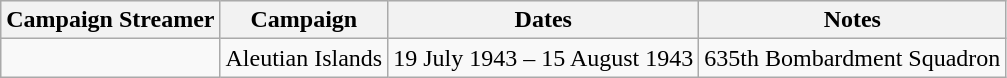<table class="wikitable">
<tr style="background:#efefef;">
<th>Campaign Streamer</th>
<th>Campaign</th>
<th>Dates</th>
<th>Notes</th>
</tr>
<tr>
<td></td>
<td>Aleutian Islands</td>
<td>19 July 1943 – 15 August 1943</td>
<td>635th Bombardment Squadron</td>
</tr>
</table>
